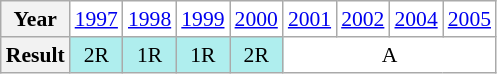<table class="wikitable" style="text-align:center; font-size:90%; background:white">
<tr>
<th>Year</th>
<td><a href='#'>1997</a></td>
<td><a href='#'>1998</a></td>
<td><a href='#'>1999</a></td>
<td><a href='#'>2000</a></td>
<td><a href='#'>2001</a></td>
<td><a href='#'>2002</a></td>
<td><a href='#'>2004</a></td>
<td><a href='#'>2005</a></td>
</tr>
<tr>
<th>Result</th>
<td bgcolor="afeeee">2R</td>
<td bgcolor="afeeee">1R</td>
<td bgcolor="afeeee">1R</td>
<td bgcolor="afeeee">2R</td>
<td colspan="4">A</td>
</tr>
</table>
